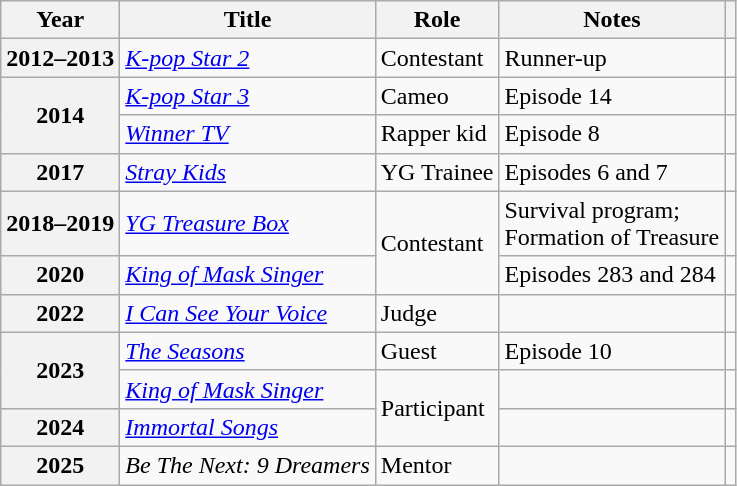<table class="wikitable plainrowheaders">
<tr>
<th scope="col">Year</th>
<th scope="col">Title</th>
<th scope="col">Role</th>
<th scope="col">Notes</th>
<th scope="col" class="unsortable"></th>
</tr>
<tr>
<th scope="row">2012–2013</th>
<td><em><a href='#'>K-pop Star 2</a></em></td>
<td>Contestant</td>
<td>Runner-up</td>
<td style="text-align:center"></td>
</tr>
<tr>
<th rowspan="2" scope="row">2014</th>
<td><em><a href='#'>K-pop Star 3</a></em></td>
<td>Cameo</td>
<td>Episode 14</td>
<td style="text-align:center"></td>
</tr>
<tr>
<td><em><a href='#'>Winner TV</a></em></td>
<td>Rapper kid</td>
<td>Episode 8</td>
<td style="text-align:center"></td>
</tr>
<tr>
<th scope="row">2017</th>
<td><em><a href='#'>Stray Kids</a></em></td>
<td>YG Trainee</td>
<td>Episodes 6 and 7</td>
<td style="text-align:center"></td>
</tr>
<tr>
<th scope="row">2018–2019</th>
<td><em><a href='#'>YG Treasure Box</a></em></td>
<td rowspan="2">Contestant</td>
<td>Survival program;<br>Formation of Treasure</td>
<td style="text-align:center"></td>
</tr>
<tr>
<th scope="row">2020</th>
<td><em><a href='#'>King of Mask Singer</a></em></td>
<td>Episodes 283 and 284</td>
<td style="text-align:center"></td>
</tr>
<tr>
<th scope="row">2022</th>
<td><em><a href='#'>I Can See Your Voice</a></em></td>
<td>Judge</td>
<td></td>
<td style="text-align:center"></td>
</tr>
<tr>
<th rowspan="2" scope="row">2023</th>
<td><em><a href='#'>The Seasons</a></em></td>
<td>Guest</td>
<td>Episode 10</td>
<td style="text-align:center"></td>
</tr>
<tr>
<td><em><a href='#'>King of Mask Singer</a></em></td>
<td rowspan="2">Participant</td>
<td></td>
<td style="text-align:center"></td>
</tr>
<tr>
<th scope="row">2024</th>
<td><em><a href='#'>Immortal Songs</a></em></td>
<td></td>
<td style="text-align:center"></td>
</tr>
<tr>
<th rowspan="2" scope="row">2025</th>
<td><em>Be The Next: 9 Dreamers</em></td>
<td>Mentor</td>
<td></td>
<td></td>
</tr>
</table>
